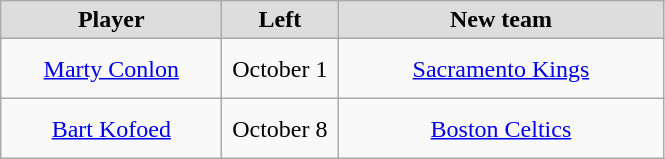<table class="wikitable" style="text-align: center">
<tr align="center"  bgcolor="#dddddd">
<td style="width:140px"><strong>Player</strong></td>
<td style="width:70px"><strong>Left</strong></td>
<td style="width:210px"><strong>New team</strong></td>
</tr>
<tr style="height:40px">
<td><a href='#'>Marty Conlon</a></td>
<td>October 1</td>
<td><a href='#'>Sacramento Kings</a></td>
</tr>
<tr style="height:40px">
<td><a href='#'>Bart Kofoed</a></td>
<td>October 8</td>
<td><a href='#'>Boston Celtics</a></td>
</tr>
</table>
